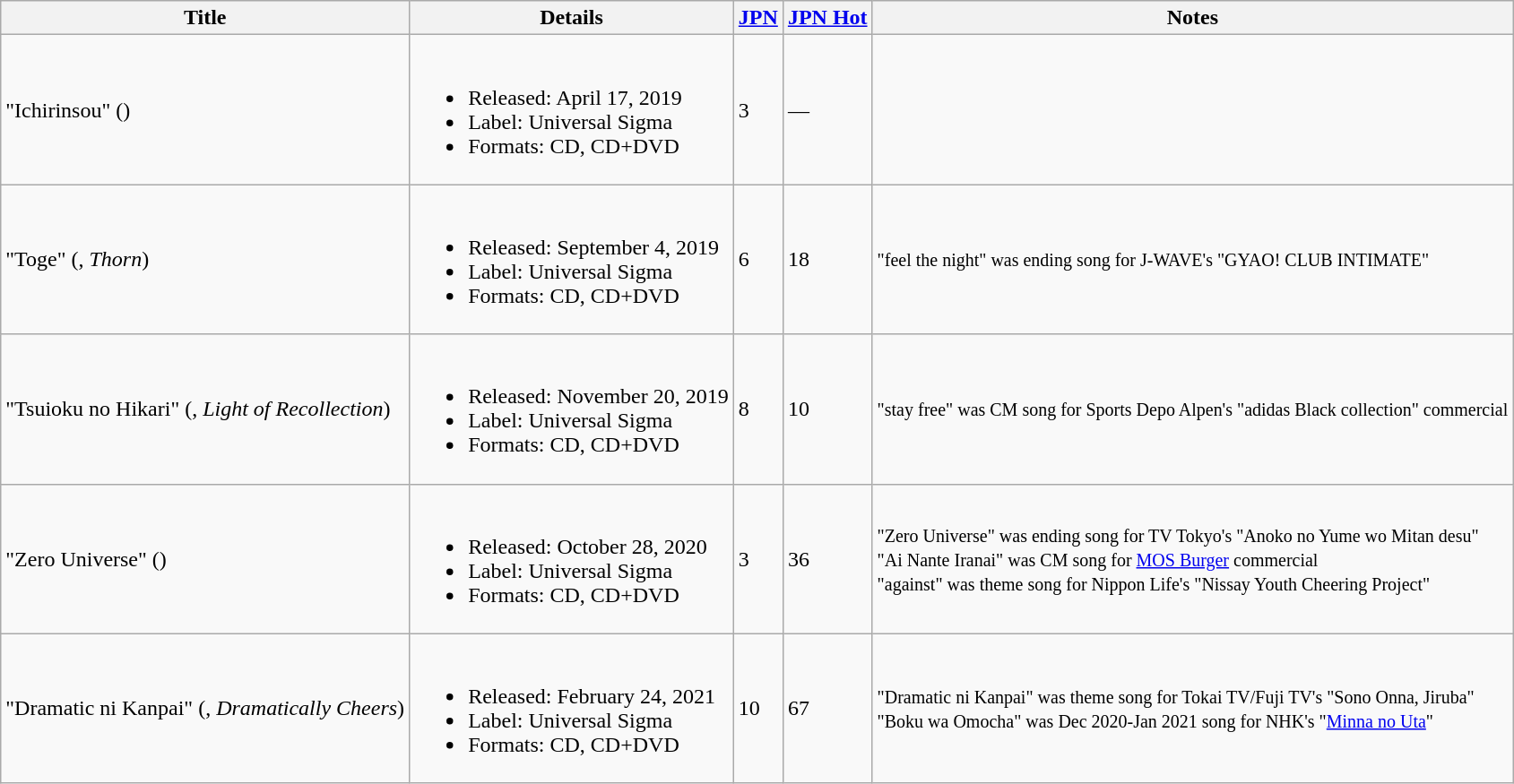<table class="wikitable">
<tr>
<th>Title</th>
<th>Details</th>
<th><a href='#'>JPN</a></th>
<th><a href='#'>JPN Hot</a></th>
<th>Notes</th>
</tr>
<tr>
<td>"Ichirinsou" ()</td>
<td><br><ul><li>Released: April 17, 2019</li><li>Label: Universal Sigma</li><li>Formats: CD, CD+DVD</li></ul></td>
<td>3</td>
<td>—</td>
<td></td>
</tr>
<tr>
<td>"Toge" (, <em>Thorn</em>)</td>
<td><br><ul><li>Released: September 4, 2019</li><li>Label: Universal Sigma</li><li>Formats: CD, CD+DVD</li></ul></td>
<td>6</td>
<td>18</td>
<td><small>"feel the night" was ending song for J-WAVE's "GYAO! CLUB INTIMATE"</small></td>
</tr>
<tr>
<td>"Tsuioku no Hikari" (, <em>Light of Recollection</em>)</td>
<td><br><ul><li>Released: November 20, 2019</li><li>Label: Universal Sigma</li><li>Formats: CD, CD+DVD</li></ul></td>
<td>8</td>
<td>10</td>
<td><small>"stay free" was CM song for Sports Depo Alpen's "adidas Black collection" commercial</small></td>
</tr>
<tr>
<td>"Zero Universe" ()</td>
<td><br><ul><li>Released: October 28, 2020</li><li>Label: Universal Sigma</li><li>Formats: CD, CD+DVD</li></ul></td>
<td>3</td>
<td>36</td>
<td><small>"Zero Universe" was ending song for TV Tokyo's "Anoko no Yume wo Mitan desu"</small><br><small>"Ai Nante Iranai" was CM song for <a href='#'>MOS Burger</a> commercial</small><br><small>"against" was theme song for Nippon Life's "Nissay Youth Cheering Project"</small></td>
</tr>
<tr>
<td>"Dramatic ni Kanpai" (, <em>Dramatically Cheers</em>)</td>
<td><br><ul><li>Released: February 24, 2021</li><li>Label: Universal Sigma</li><li>Formats: CD, CD+DVD</li></ul></td>
<td>10</td>
<td>67</td>
<td><small>"Dramatic ni Kanpai" was theme song for Tokai TV/Fuji TV's "Sono Onna, Jiruba"</small><br><small>"Boku wa Omocha" was Dec 2020-Jan 2021 song for NHK's "<a href='#'>Minna no Uta</a>"</small></td>
</tr>
</table>
